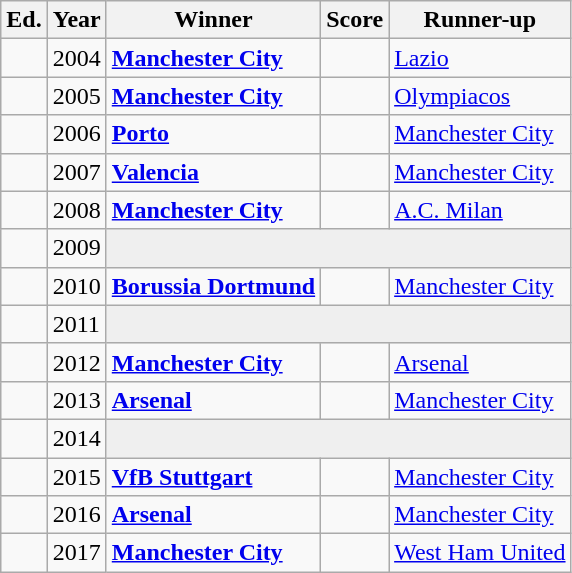<table class="wikitable">
<tr>
<th>Ed.</th>
<th>Year</th>
<th>Winner</th>
<th>Score</th>
<th>Runner-up</th>
</tr>
<tr>
<td></td>
<td>2004</td>
<td> <strong><a href='#'>Manchester City</a></strong></td>
<td></td>
<td> <a href='#'>Lazio</a></td>
</tr>
<tr>
<td></td>
<td>2005</td>
<td> <strong><a href='#'>Manchester City</a></strong></td>
<td></td>
<td> <a href='#'>Olympiacos</a></td>
</tr>
<tr>
<td></td>
<td>2006</td>
<td> <strong><a href='#'>Porto</a></strong></td>
<td></td>
<td> <a href='#'>Manchester City</a></td>
</tr>
<tr>
<td></td>
<td>2007</td>
<td> <strong><a href='#'>Valencia</a></strong></td>
<td></td>
<td> <a href='#'>Manchester City</a></td>
</tr>
<tr>
<td></td>
<td>2008</td>
<td> <strong><a href='#'>Manchester City</a></strong></td>
<td></td>
<td> <a href='#'>A.C. Milan</a></td>
</tr>
<tr>
<td></td>
<td>2009</td>
<td colspan=3 bgcolor=#efefef></td>
</tr>
<tr>
<td></td>
<td>2010</td>
<td> <strong><a href='#'>Borussia Dortmund</a></strong></td>
<td></td>
<td> <a href='#'>Manchester City</a></td>
</tr>
<tr>
<td></td>
<td>2011</td>
<td colspan=3 bgcolor=#efefef></td>
</tr>
<tr>
<td></td>
<td>2012</td>
<td> <strong><a href='#'>Manchester City</a></strong></td>
<td></td>
<td> <a href='#'>Arsenal</a></td>
</tr>
<tr>
<td></td>
<td>2013</td>
<td> <strong><a href='#'>Arsenal</a></strong></td>
<td></td>
<td> <a href='#'>Manchester City</a></td>
</tr>
<tr>
<td></td>
<td>2014</td>
<td colspan=3 bgcolor=#efefef></td>
</tr>
<tr>
<td></td>
<td>2015</td>
<td> <strong><a href='#'>VfB Stuttgart</a></strong></td>
<td></td>
<td> <a href='#'>Manchester City</a></td>
</tr>
<tr>
<td></td>
<td>2016</td>
<td> <strong><a href='#'>Arsenal</a></strong></td>
<td></td>
<td> <a href='#'>Manchester City</a></td>
</tr>
<tr>
<td></td>
<td>2017</td>
<td> <strong><a href='#'>Manchester City</a></strong></td>
<td></td>
<td> <a href='#'>West Ham United</a></td>
</tr>
</table>
